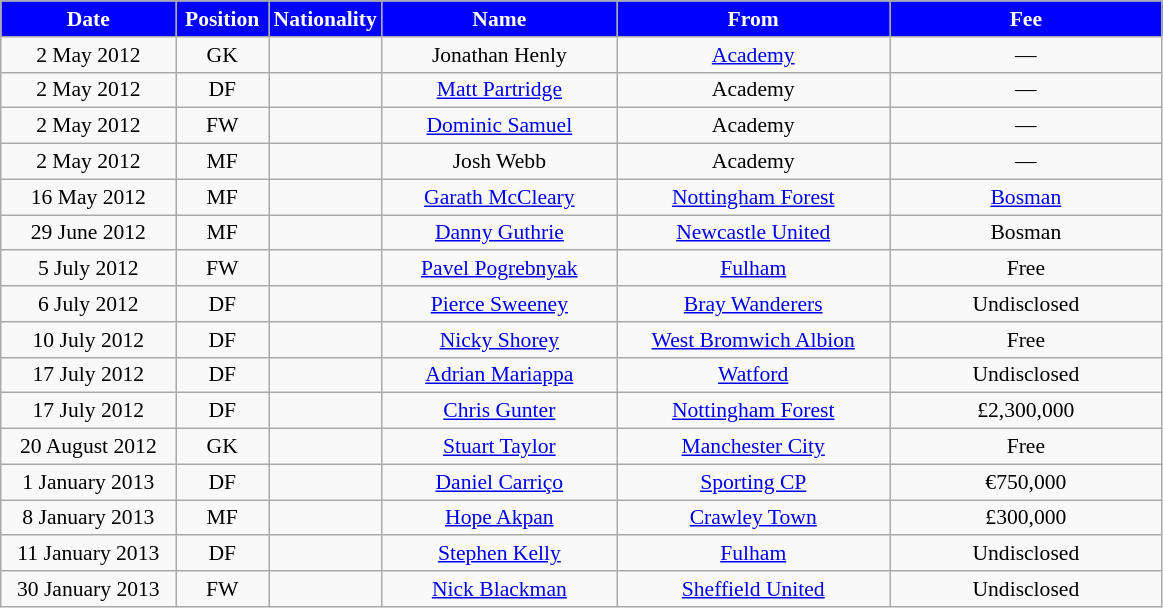<table class="wikitable" style="text-align:center; font-size:90%">
<tr>
<th style="background:#00f; color:white; width:110px;">Date</th>
<th style="background:#00f; color:white; width:55px;">Position</th>
<th style="background:#00f; color:white; width:55px;">Nationality</th>
<th style="background:#00f; color:white; width:150px;">Name</th>
<th style="background:#00f; color:white; width:175px;">From</th>
<th style="background:#00f; color:white; width:175px;">Fee</th>
</tr>
<tr>
<td>2 May 2012</td>
<td>GK</td>
<td></td>
<td>Jonathan Henly</td>
<td><a href='#'>Academy</a></td>
<td>—</td>
</tr>
<tr>
<td>2 May 2012</td>
<td>DF</td>
<td></td>
<td><a href='#'>Matt Partridge</a></td>
<td>Academy</td>
<td>—</td>
</tr>
<tr>
<td>2 May 2012</td>
<td>FW</td>
<td></td>
<td><a href='#'>Dominic Samuel</a></td>
<td>Academy</td>
<td>—</td>
</tr>
<tr>
<td>2 May 2012</td>
<td>MF</td>
<td></td>
<td>Josh Webb</td>
<td>Academy</td>
<td>—</td>
</tr>
<tr>
<td>16 May 2012</td>
<td>MF</td>
<td></td>
<td><a href='#'>Garath McCleary</a></td>
<td><a href='#'>Nottingham Forest</a></td>
<td><a href='#'>Bosman</a></td>
</tr>
<tr>
<td>29 June 2012</td>
<td>MF</td>
<td></td>
<td><a href='#'>Danny Guthrie</a></td>
<td><a href='#'>Newcastle United</a></td>
<td>Bosman</td>
</tr>
<tr>
<td>5 July 2012</td>
<td>FW</td>
<td></td>
<td><a href='#'>Pavel Pogrebnyak</a></td>
<td><a href='#'>Fulham</a></td>
<td>Free</td>
</tr>
<tr>
<td>6 July 2012</td>
<td>DF</td>
<td></td>
<td><a href='#'>Pierce Sweeney</a></td>
<td> <a href='#'>Bray Wanderers</a></td>
<td>Undisclosed</td>
</tr>
<tr>
<td>10 July 2012</td>
<td>DF</td>
<td></td>
<td><a href='#'>Nicky Shorey</a></td>
<td><a href='#'>West Bromwich Albion</a></td>
<td>Free</td>
</tr>
<tr>
<td>17 July 2012</td>
<td>DF</td>
<td></td>
<td><a href='#'>Adrian Mariappa</a></td>
<td><a href='#'>Watford</a></td>
<td>Undisclosed</td>
</tr>
<tr>
<td>17 July 2012</td>
<td>DF</td>
<td></td>
<td><a href='#'>Chris Gunter</a></td>
<td><a href='#'>Nottingham Forest</a></td>
<td>£2,300,000</td>
</tr>
<tr>
<td>20 August 2012</td>
<td>GK</td>
<td></td>
<td><a href='#'>Stuart Taylor</a></td>
<td><a href='#'>Manchester City</a></td>
<td>Free</td>
</tr>
<tr>
<td>1 January 2013</td>
<td>DF</td>
<td></td>
<td><a href='#'>Daniel Carriço</a></td>
<td> <a href='#'>Sporting CP</a></td>
<td>€750,000</td>
</tr>
<tr>
<td>8 January 2013</td>
<td>MF</td>
<td></td>
<td><a href='#'>Hope Akpan</a></td>
<td><a href='#'>Crawley Town</a></td>
<td>£300,000</td>
</tr>
<tr>
<td>11 January 2013</td>
<td>DF</td>
<td></td>
<td><a href='#'>Stephen Kelly</a></td>
<td><a href='#'>Fulham</a></td>
<td>Undisclosed</td>
</tr>
<tr>
<td>30 January 2013</td>
<td>FW</td>
<td></td>
<td><a href='#'>Nick Blackman</a></td>
<td><a href='#'>Sheffield United</a></td>
<td>Undisclosed</td>
</tr>
</table>
